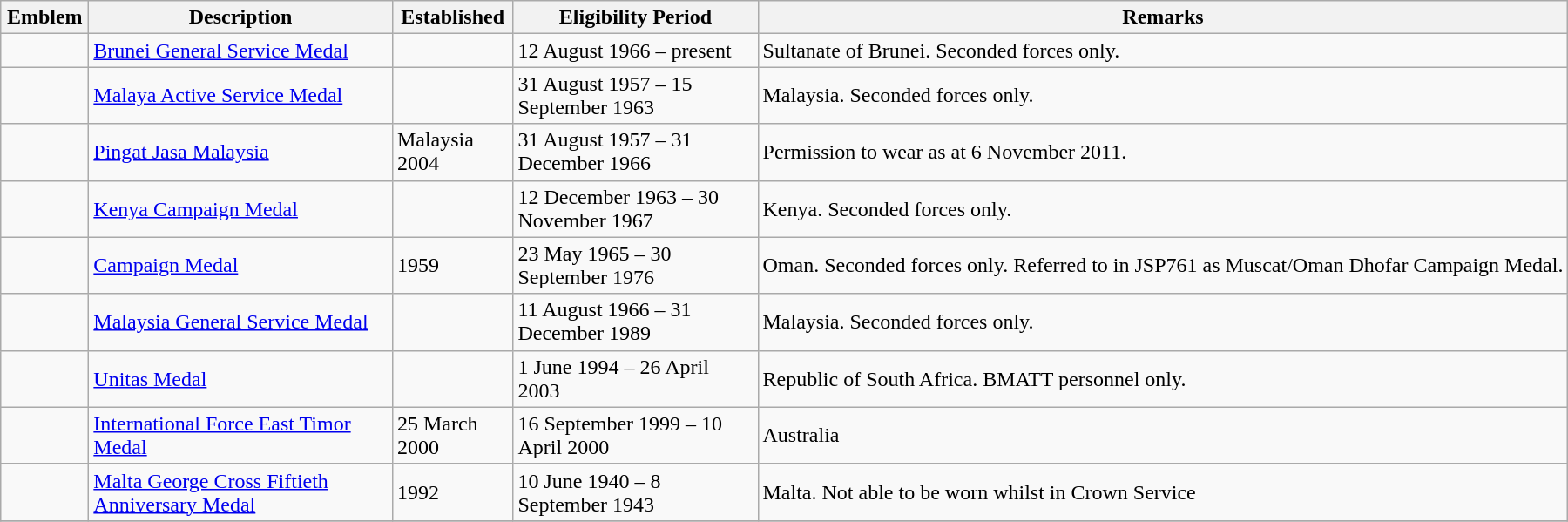<table class="wikitable">
<tr>
<th width= "60">Emblem</th>
<th width= "225">Description</th>
<th width= "85">Established</th>
<th width= "180">Eligibility Period</th>
<th>Remarks</th>
</tr>
<tr>
<td></td>
<td><a href='#'>Brunei General Service Medal</a></td>
<td></td>
<td>12 August 1966 – present</td>
<td>Sultanate of Brunei. Seconded forces only.</td>
</tr>
<tr>
<td></td>
<td><a href='#'>Malaya Active Service Medal</a></td>
<td></td>
<td>31 August 1957 – 15 September 1963</td>
<td>Malaysia. Seconded forces only.</td>
</tr>
<tr>
<td></td>
<td><a href='#'>Pingat Jasa Malaysia</a></td>
<td>Malaysia 2004</td>
<td>31 August 1957 – 31 December 1966</td>
<td>Permission to wear as at 6 November 2011.</td>
</tr>
<tr>
<td></td>
<td><a href='#'>Kenya Campaign Medal</a></td>
<td></td>
<td>12 December 1963 – 30 November 1967</td>
<td>Kenya. Seconded forces only.</td>
</tr>
<tr>
<td></td>
<td><a href='#'>Campaign Medal</a></td>
<td>1959</td>
<td>23 May 1965 – 30 September 1976</td>
<td>Oman. Seconded forces only. Referred to in JSP761 as Muscat/Oman Dhofar Campaign Medal.</td>
</tr>
<tr>
<td></td>
<td><a href='#'>Malaysia General Service Medal</a></td>
<td></td>
<td>11 August 1966 – 31 December 1989</td>
<td>Malaysia. Seconded forces only.</td>
</tr>
<tr>
<td></td>
<td><a href='#'>Unitas Medal</a></td>
<td></td>
<td>1 June 1994 – 26 April 2003</td>
<td>Republic of South Africa. BMATT personnel only.</td>
</tr>
<tr>
<td></td>
<td><a href='#'>International Force East Timor Medal</a></td>
<td>25 March 2000</td>
<td>16 September 1999 – 10 April 2000</td>
<td>Australia</td>
</tr>
<tr>
<td></td>
<td><a href='#'>Malta George Cross Fiftieth Anniversary Medal</a></td>
<td>1992</td>
<td>10 June 1940 – 8 September 1943</td>
<td>Malta. Not able to be worn whilst in Crown Service</td>
</tr>
<tr>
</tr>
</table>
